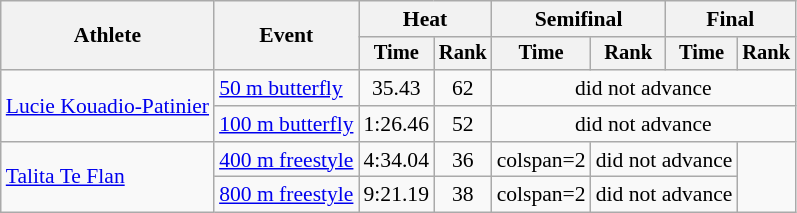<table class="wikitable" style="text-align:center; font-size:90%">
<tr>
<th rowspan="2">Athlete</th>
<th rowspan="2">Event</th>
<th colspan="2">Heat</th>
<th colspan="2">Semifinal</th>
<th colspan="2">Final</th>
</tr>
<tr style="font-size:95%">
<th>Time</th>
<th>Rank</th>
<th>Time</th>
<th>Rank</th>
<th>Time</th>
<th>Rank</th>
</tr>
<tr>
<td align=left rowspan=2><a href='#'>Lucie Kouadio-Patinier</a></td>
<td align=left><a href='#'>50 m butterfly</a></td>
<td>35.43</td>
<td>62</td>
<td colspan=4>did not advance</td>
</tr>
<tr>
<td align=left><a href='#'>100 m butterfly</a></td>
<td>1:26.46</td>
<td>52</td>
<td colspan=4>did not advance</td>
</tr>
<tr>
<td align=left rowspan=2><a href='#'>Talita Te Flan</a></td>
<td align=left><a href='#'>400 m freestyle</a></td>
<td>4:34.04</td>
<td>36</td>
<td>colspan=2</td>
<td colspan=2>did not advance</td>
</tr>
<tr>
<td align=left><a href='#'>800 m freestyle</a></td>
<td>9:21.19</td>
<td>38</td>
<td>colspan=2</td>
<td colspan=2>did not advance</td>
</tr>
</table>
